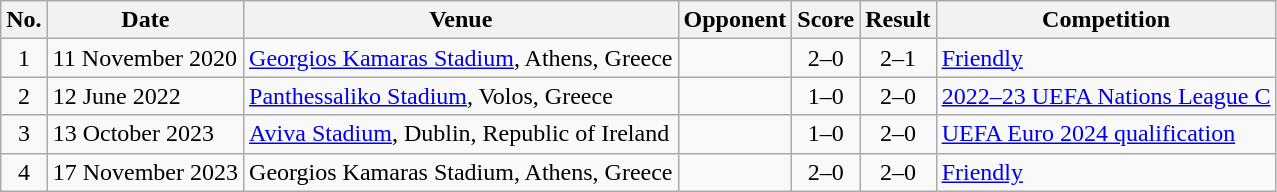<table class="wikitable">
<tr>
<th scope="col">No.</th>
<th scope="col">Date</th>
<th scope="col">Venue</th>
<th scope="col">Opponent</th>
<th scope="col">Score</th>
<th scope="col">Result</th>
<th scope="col">Competition</th>
</tr>
<tr>
<td align="center">1</td>
<td>11 November 2020</td>
<td><a href='#'>Georgios Kamaras Stadium</a>, Athens, Greece</td>
<td></td>
<td align="center">2–0</td>
<td align="center">2–1</td>
<td><a href='#'>Friendly</a></td>
</tr>
<tr>
<td align="center">2</td>
<td>12 June 2022</td>
<td><a href='#'>Panthessaliko Stadium</a>, Volos, Greece</td>
<td></td>
<td align="center">1–0</td>
<td align="center">2–0</td>
<td><a href='#'>2022–23 UEFA Nations League C</a></td>
</tr>
<tr>
<td align="center">3</td>
<td>13 October 2023</td>
<td><a href='#'>Aviva Stadium</a>, Dublin, Republic of Ireland</td>
<td></td>
<td align="center">1–0</td>
<td align="center">2–0</td>
<td><a href='#'>UEFA Euro 2024 qualification</a></td>
</tr>
<tr>
<td align="center">4</td>
<td>17 November 2023</td>
<td>Georgios Kamaras Stadium, Athens, Greece</td>
<td></td>
<td align="center">2–0</td>
<td align="center">2–0</td>
<td><a href='#'>Friendly</a></td>
</tr>
</table>
